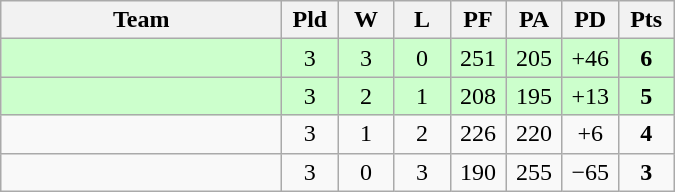<table class=wikitable style="text-align:center">
<tr>
<th width=180>Team</th>
<th width=30>Pld</th>
<th width=30>W</th>
<th width=30>L</th>
<th width=30>PF</th>
<th width=30>PA</th>
<th width=30>PD</th>
<th width=30>Pts</th>
</tr>
<tr align=center bgcolor="#ccffcc">
<td align=left></td>
<td>3</td>
<td>3</td>
<td>0</td>
<td>251</td>
<td>205</td>
<td>+46</td>
<td><strong>6</strong></td>
</tr>
<tr align=center bgcolor="#ccffcc">
<td align=left></td>
<td>3</td>
<td>2</td>
<td>1</td>
<td>208</td>
<td>195</td>
<td>+13</td>
<td><strong>5</strong></td>
</tr>
<tr align=center>
<td align=left></td>
<td>3</td>
<td>1</td>
<td>2</td>
<td>226</td>
<td>220</td>
<td>+6</td>
<td><strong>4</strong></td>
</tr>
<tr align=center>
<td align=left></td>
<td>3</td>
<td>0</td>
<td>3</td>
<td>190</td>
<td>255</td>
<td>−65</td>
<td><strong>3</strong></td>
</tr>
</table>
